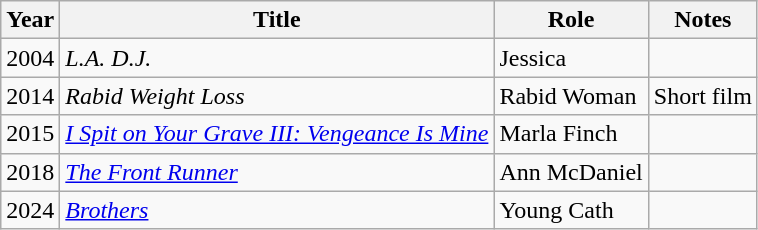<table class="wikitable sortable">
<tr>
<th>Year</th>
<th>Title</th>
<th>Role</th>
<th class="unsortable">Notes</th>
</tr>
<tr>
<td>2004</td>
<td><em>L.A. D.J.</em></td>
<td>Jessica</td>
<td></td>
</tr>
<tr>
<td>2014</td>
<td><em>Rabid Weight Loss</em></td>
<td>Rabid Woman</td>
<td>Short film</td>
</tr>
<tr>
<td>2015</td>
<td><em><a href='#'>I Spit on Your Grave III: Vengeance Is Mine</a></em></td>
<td>Marla Finch</td>
<td></td>
</tr>
<tr>
<td>2018</td>
<td><em><a href='#'>The Front Runner</a></em></td>
<td>Ann McDaniel</td>
<td></td>
</tr>
<tr>
<td>2024</td>
<td><em><a href='#'>Brothers</a></em></td>
<td>Young Cath</td>
<td></td>
</tr>
</table>
